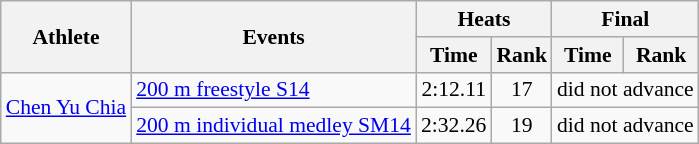<table class=wikitable style="font-size:90%">
<tr>
<th rowspan=2>Athlete</th>
<th rowspan=2>Events</th>
<th colspan="2">Heats</th>
<th colspan="2">Final</th>
</tr>
<tr>
<th scope="col">Time</th>
<th scope="col">Rank</th>
<th scope="col">Time</th>
<th scope="col">Rank</th>
</tr>
<tr align=center>
<td align=left rowspan=2><a href='#'>Chen Yu Chia</a></td>
<td align=left><a href='#'>200 m freestyle S14</a></td>
<td>2:12.11</td>
<td>17</td>
<td colspan=2>did not advance</td>
</tr>
<tr align=center>
<td align=left><a href='#'>200 m individual medley SM14</a></td>
<td>2:32.26</td>
<td>19</td>
<td colspan=2>did not advance</td>
</tr>
</table>
